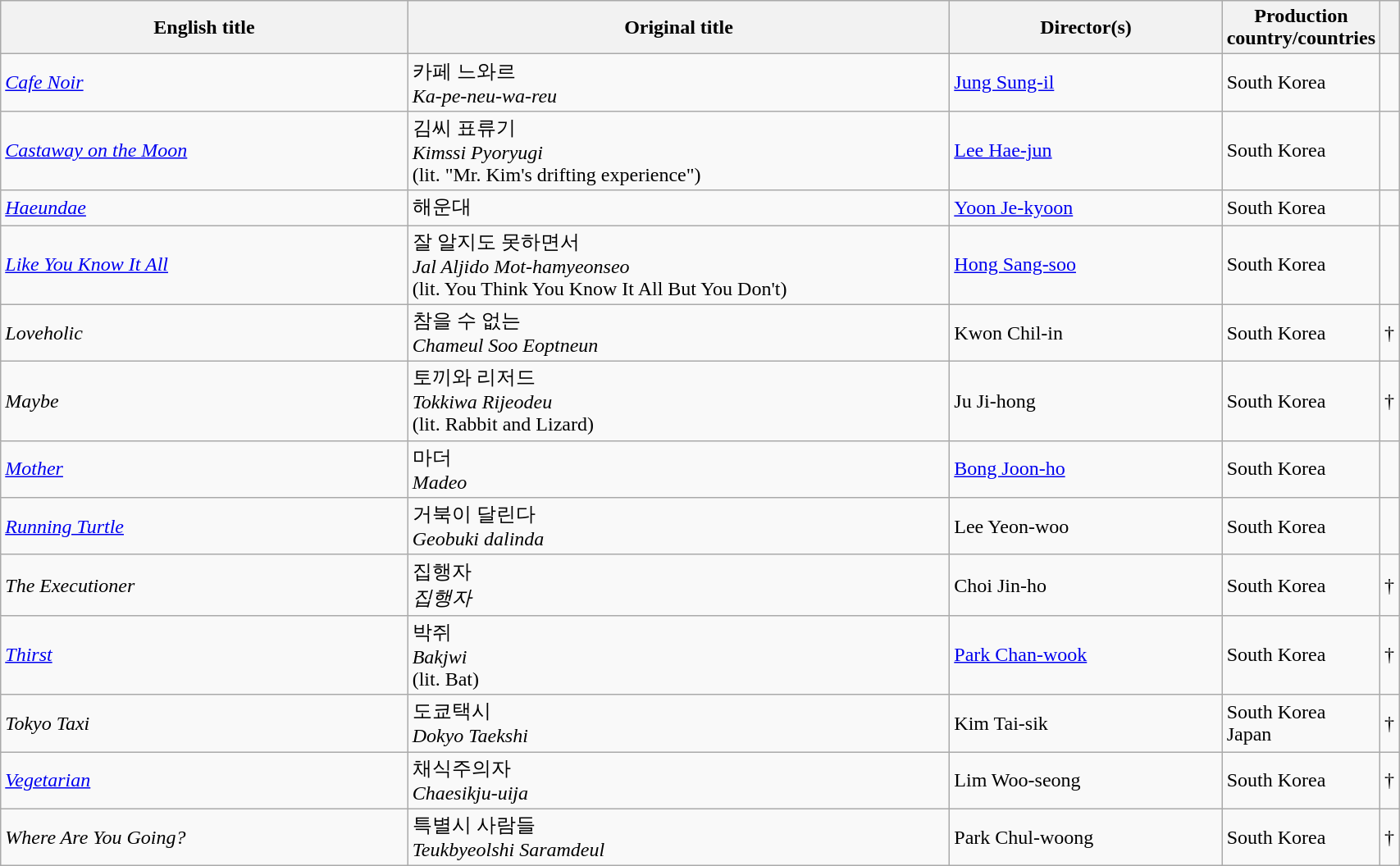<table class="sortable wikitable" width="90%" cellpadding="5">
<tr>
<th width="30%">English title</th>
<th width="40%">Original title</th>
<th width="20%">Director(s)</th>
<th width="10%">Production country/countries</th>
<th width="3%"></th>
</tr>
<tr>
<td><em><a href='#'>Cafe Noir</a></em></td>
<td>카페 느와르<br><em>Ka-pe-neu-wa-reu</em></td>
<td><a href='#'>Jung Sung-il</a></td>
<td>South Korea</td>
<td></td>
</tr>
<tr>
<td><em><a href='#'>Castaway on the Moon</a></em></td>
<td>김씨 표류기<br><em>Kimssi Pyoryugi</em><br>(lit. "Mr. Kim's drifting experience")</td>
<td><a href='#'>Lee Hae-jun</a></td>
<td>South Korea</td>
<td></td>
</tr>
<tr>
<td><em><a href='#'>Haeundae</a></em></td>
<td>해운대</td>
<td><a href='#'>Yoon Je-kyoon</a></td>
<td>South Korea</td>
<td></td>
</tr>
<tr>
<td><em><a href='#'>Like You Know It All</a></em></td>
<td>잘 알지도 못하면서<br><em>Jal Aljido Mot-hamyeonseo</em><br>(lit. You Think You Know It All But You Don't)</td>
<td><a href='#'>Hong Sang-soo</a></td>
<td>South Korea</td>
<td></td>
</tr>
<tr>
<td><em>Loveholic</em></td>
<td>참을 수 없는<br><em>Chameul Soo Eoptneun</em></td>
<td>Kwon Chil-in</td>
<td>South Korea</td>
<td>†</td>
</tr>
<tr>
<td><em>Maybe</em></td>
<td>토끼와 리저드<br><em>Tokkiwa Rijeodeu</em><br>(lit. Rabbit and Lizard)</td>
<td>Ju Ji-hong</td>
<td>South Korea</td>
<td>†</td>
</tr>
<tr>
<td><em><a href='#'>Mother</a></em></td>
<td>마더<br><em>Madeo</em></td>
<td><a href='#'>Bong Joon-ho</a></td>
<td>South Korea</td>
<td></td>
</tr>
<tr>
<td><em><a href='#'>Running Turtle</a></em></td>
<td>거북이 달린다<br><em>Geobuki dalinda</em></td>
<td>Lee Yeon-woo</td>
<td>South Korea</td>
<td></td>
</tr>
<tr>
<td><em>The Executioner</em></td>
<td>집행자<br><em>집행자</em></td>
<td>Choi Jin-ho</td>
<td>South Korea</td>
<td>†</td>
</tr>
<tr>
<td><em><a href='#'>Thirst</a></em></td>
<td>박쥐<br><em>Bakjwi</em><br>(lit. Bat)</td>
<td><a href='#'>Park Chan-wook</a></td>
<td>South Korea</td>
<td>†</td>
</tr>
<tr>
<td><em>Tokyo Taxi</em></td>
<td>도쿄택시<br><em>Dokyo Taekshi</em></td>
<td>Kim Tai-sik</td>
<td>South Korea<br>Japan</td>
<td>†</td>
</tr>
<tr>
<td><em><a href='#'>Vegetarian</a></em></td>
<td>채식주의자<br><em>Chaesikju-uija</em></td>
<td>Lim Woo-seong</td>
<td>South Korea</td>
<td>†</td>
</tr>
<tr>
<td><em>Where Are You Going?</em></td>
<td>특별시 사람들<br><em>Teukbyeolshi Saramdeul</em></td>
<td>Park Chul-woong</td>
<td>South Korea</td>
<td>†</td>
</tr>
</table>
